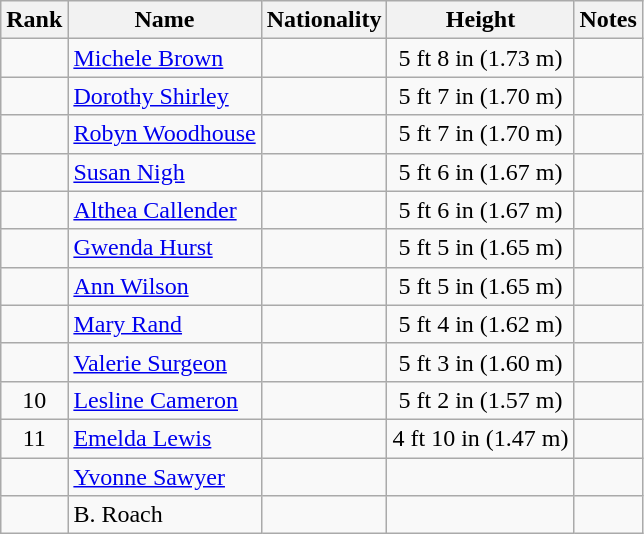<table class="wikitable sortable" style=" text-align:center;">
<tr>
<th scope="col">Rank</th>
<th scope="col">Name</th>
<th scope="col">Nationality</th>
<th scope="col">Height</th>
<th scope="col">Notes</th>
</tr>
<tr>
<td></td>
<td style="text-align: left;"><a href='#'>Michele Brown</a></td>
<td style="text-align: left;"></td>
<td>5 ft 8 in (1.73 m)</td>
<td></td>
</tr>
<tr>
<td></td>
<td style="text-align: left;"><a href='#'>Dorothy Shirley</a></td>
<td style="text-align: left;"></td>
<td>5 ft 7 in (1.70 m)</td>
<td></td>
</tr>
<tr>
<td></td>
<td style="text-align: left;"><a href='#'>Robyn Woodhouse</a></td>
<td style="text-align: left;"></td>
<td>5 ft 7 in (1.70 m)</td>
<td></td>
</tr>
<tr>
<td></td>
<td style="text-align: left;"><a href='#'>Susan Nigh</a></td>
<td style="text-align: left;"></td>
<td>5 ft 6 in (1.67 m)</td>
<td></td>
</tr>
<tr>
<td></td>
<td style="text-align: left;"><a href='#'>Althea Callender</a></td>
<td style="text-align: left;"></td>
<td>5 ft 6 in (1.67 m)</td>
<td></td>
</tr>
<tr>
<td></td>
<td style="text-align: left;"><a href='#'>Gwenda Hurst</a></td>
<td style="text-align: left;"></td>
<td>5 ft 5 in (1.65 m)</td>
<td></td>
</tr>
<tr>
<td></td>
<td style="text-align: left;"><a href='#'>Ann Wilson</a></td>
<td style="text-align: left;"></td>
<td>5 ft 5 in (1.65 m)</td>
<td></td>
</tr>
<tr>
<td></td>
<td style="text-align: left;"><a href='#'>Mary Rand</a></td>
<td style="text-align: left;"></td>
<td>5 ft 4 in (1.62 m)</td>
<td></td>
</tr>
<tr>
<td></td>
<td style="text-align: left;"><a href='#'>Valerie Surgeon</a></td>
<td style="text-align: left;"></td>
<td>5 ft 3 in (1.60 m)</td>
<td></td>
</tr>
<tr>
<td>10</td>
<td style="text-align: left;"><a href='#'>Lesline Cameron</a></td>
<td style="text-align: left;"></td>
<td>5 ft 2 in (1.57 m)</td>
<td></td>
</tr>
<tr>
<td>11</td>
<td style="text-align: left;"><a href='#'>Emelda Lewis</a></td>
<td style="text-align: left;"></td>
<td>4 ft 10 in (1.47 m)</td>
<td></td>
</tr>
<tr>
<td></td>
<td style="text-align: left;"><a href='#'>Yvonne Sawyer</a></td>
<td style="text-align: left;"></td>
<td></td>
<td></td>
</tr>
<tr>
<td></td>
<td style="text-align: left;">B. Roach</td>
<td style="text-align: left;"></td>
<td></td>
<td></td>
</tr>
</table>
